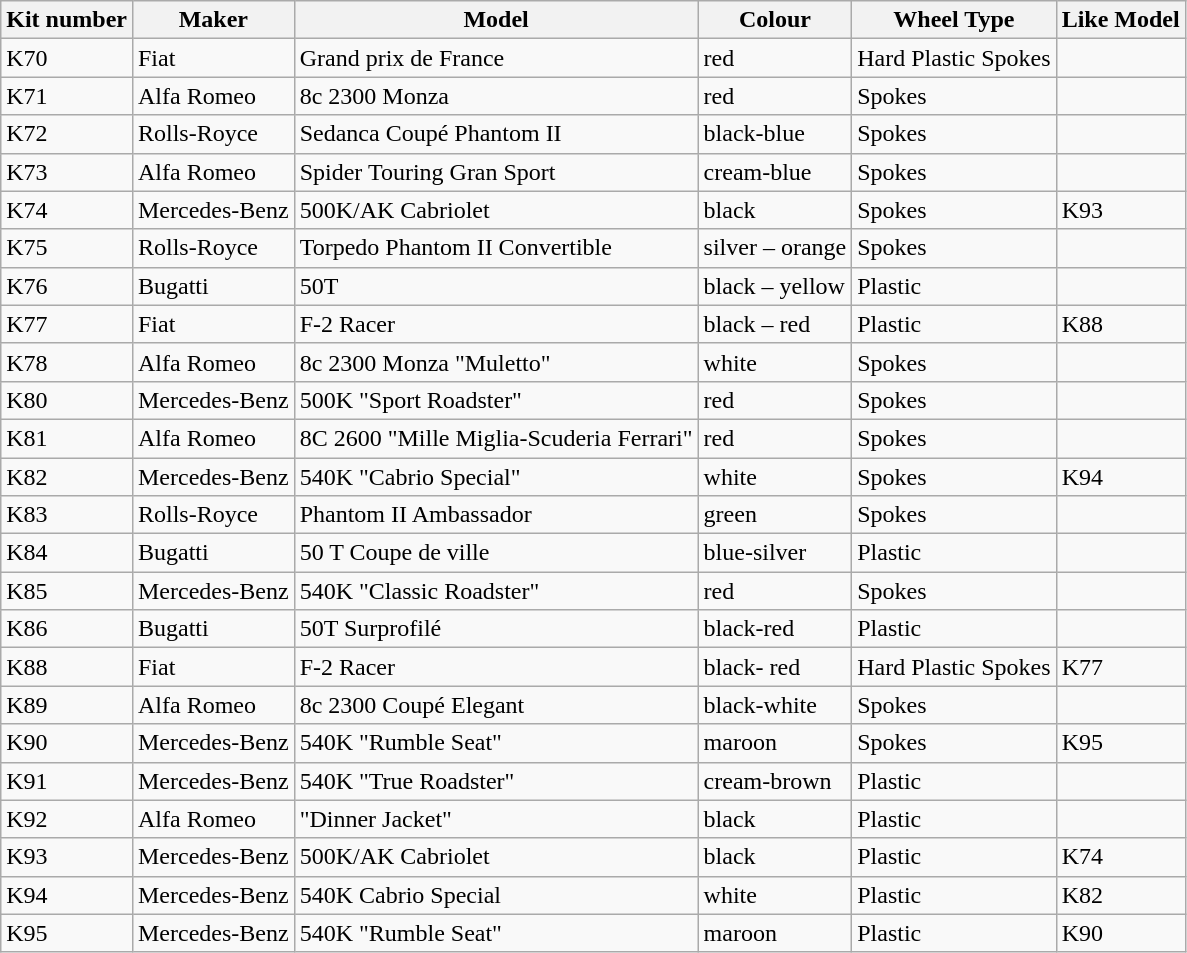<table class="wikitable sortable">
<tr>
<th>Kit number</th>
<th>Maker</th>
<th>Model</th>
<th>Colour</th>
<th>Wheel Type</th>
<th>Like Model</th>
</tr>
<tr>
<td>K70</td>
<td>Fiat</td>
<td>Grand prix de France</td>
<td>red</td>
<td>Hard Plastic Spokes</td>
<td></td>
</tr>
<tr>
<td>K71</td>
<td>Alfa Romeo</td>
<td>8c 2300 Monza</td>
<td>red</td>
<td>Spokes</td>
<td></td>
</tr>
<tr>
<td>K72</td>
<td>Rolls-Royce</td>
<td>Sedanca Coupé Phantom II</td>
<td>black-blue</td>
<td>Spokes</td>
<td></td>
</tr>
<tr>
<td>K73</td>
<td>Alfa Romeo</td>
<td>Spider Touring Gran Sport</td>
<td>cream-blue</td>
<td>Spokes</td>
<td></td>
</tr>
<tr>
<td>K74</td>
<td>Mercedes-Benz</td>
<td>500K/AK Cabriolet</td>
<td>black</td>
<td>Spokes</td>
<td>K93</td>
</tr>
<tr>
<td>K75</td>
<td>Rolls-Royce</td>
<td>Torpedo Phantom II Convertible</td>
<td>silver – orange</td>
<td>Spokes</td>
</tr>
<tr>
<td>K76</td>
<td>Bugatti</td>
<td>50T</td>
<td>black – yellow</td>
<td>Plastic</td>
<td></td>
</tr>
<tr>
<td>K77</td>
<td>Fiat</td>
<td>F-2 Racer</td>
<td>black – red</td>
<td>Plastic</td>
<td>K88</td>
</tr>
<tr>
<td>K78</td>
<td>Alfa Romeo</td>
<td>8c 2300 Monza "Muletto"</td>
<td>white</td>
<td>Spokes</td>
<td></td>
</tr>
<tr>
<td>K80</td>
<td>Mercedes-Benz</td>
<td>500K "Sport Roadster"</td>
<td>red</td>
<td>Spokes</td>
<td></td>
</tr>
<tr>
<td>K81</td>
<td>Alfa Romeo</td>
<td>8C 2600 "Mille Miglia-Scuderia Ferrari"</td>
<td>red</td>
<td>Spokes</td>
<td></td>
</tr>
<tr>
<td>K82</td>
<td>Mercedes-Benz</td>
<td>540K "Cabrio Special"</td>
<td>white</td>
<td>Spokes</td>
<td>K94</td>
</tr>
<tr>
<td>K83</td>
<td>Rolls-Royce</td>
<td>Phantom II Ambassador</td>
<td>green</td>
<td>Spokes</td>
<td></td>
</tr>
<tr>
<td>K84</td>
<td>Bugatti</td>
<td>50 T Coupe de ville</td>
<td>blue-silver</td>
<td>Plastic</td>
<td></td>
</tr>
<tr>
<td>K85</td>
<td>Mercedes-Benz</td>
<td>540K "Classic Roadster"</td>
<td>red</td>
<td>Spokes</td>
<td></td>
</tr>
<tr>
<td>K86</td>
<td>Bugatti</td>
<td>50T Surprofilé</td>
<td>black-red</td>
<td>Plastic</td>
<td></td>
</tr>
<tr>
<td>K88</td>
<td>Fiat</td>
<td>F-2 Racer</td>
<td>black- red</td>
<td>Hard Plastic Spokes</td>
<td>K77</td>
</tr>
<tr>
<td>K89</td>
<td>Alfa Romeo</td>
<td>8c 2300 Coupé Elegant</td>
<td>black-white</td>
<td>Spokes</td>
<td></td>
</tr>
<tr>
<td>K90</td>
<td>Mercedes-Benz</td>
<td>540K "Rumble Seat"</td>
<td>maroon</td>
<td>Spokes</td>
<td>K95</td>
</tr>
<tr>
<td>K91</td>
<td>Mercedes-Benz</td>
<td>540K "True Roadster"</td>
<td>cream-brown</td>
<td>Plastic</td>
<td></td>
</tr>
<tr>
<td>K92</td>
<td>Alfa Romeo</td>
<td>"Dinner Jacket"</td>
<td>black</td>
<td>Plastic</td>
<td></td>
</tr>
<tr>
<td>K93</td>
<td>Mercedes-Benz</td>
<td>500K/AK Cabriolet</td>
<td>black</td>
<td>Plastic</td>
<td>K74</td>
</tr>
<tr>
<td>K94</td>
<td>Mercedes-Benz</td>
<td>540K Cabrio Special</td>
<td>white</td>
<td>Plastic</td>
<td>K82</td>
</tr>
<tr>
<td>K95</td>
<td>Mercedes-Benz</td>
<td>540K "Rumble Seat"</td>
<td>maroon</td>
<td>Plastic</td>
<td>K90</td>
</tr>
</table>
